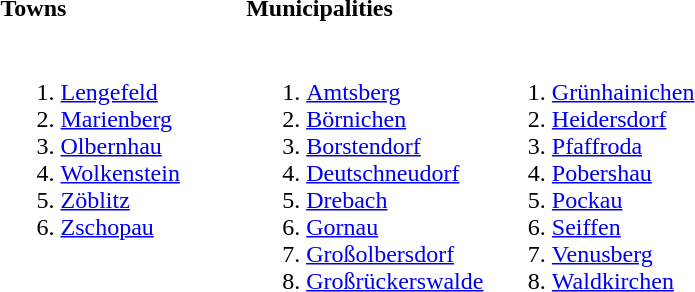<table>
<tr>
<th style="text-align:left; width:33%;">Towns</th>
<th style="text-align:left; width:33%;">Municipalities</th>
<th style="text-align:left; width:33%;"></th>
</tr>
<tr valign=top>
<td><br><ol><li><a href='#'>Lengefeld</a></li><li><a href='#'>Marienberg</a></li><li><a href='#'>Olbernhau</a></li><li><a href='#'>Wolkenstein</a></li><li><a href='#'>Zöblitz</a></li><li><a href='#'>Zschopau</a></li></ol></td>
<td><br><ol><li><a href='#'>Amtsberg</a></li><li><a href='#'>Börnichen</a></li><li><a href='#'>Borstendorf</a></li><li><a href='#'>Deutschneudorf</a></li><li><a href='#'>Drebach</a></li><li><a href='#'>Gornau</a></li><li><a href='#'>Großolbersdorf</a></li><li><a href='#'>Großrückerswalde</a></li></ol></td>
<td><br><ol>
<li><a href='#'>Grünhainichen</a> 
<li><a href='#'>Heidersdorf</a> 
<li><a href='#'>Pfaffroda</a> 
<li><a href='#'>Pobershau</a> 
<li><a href='#'>Pockau</a> 
<li><a href='#'>Seiffen</a> 
<li><a href='#'>Venusberg</a> 
<li><a href='#'>Waldkirchen</a> 
</ol></td>
</tr>
</table>
